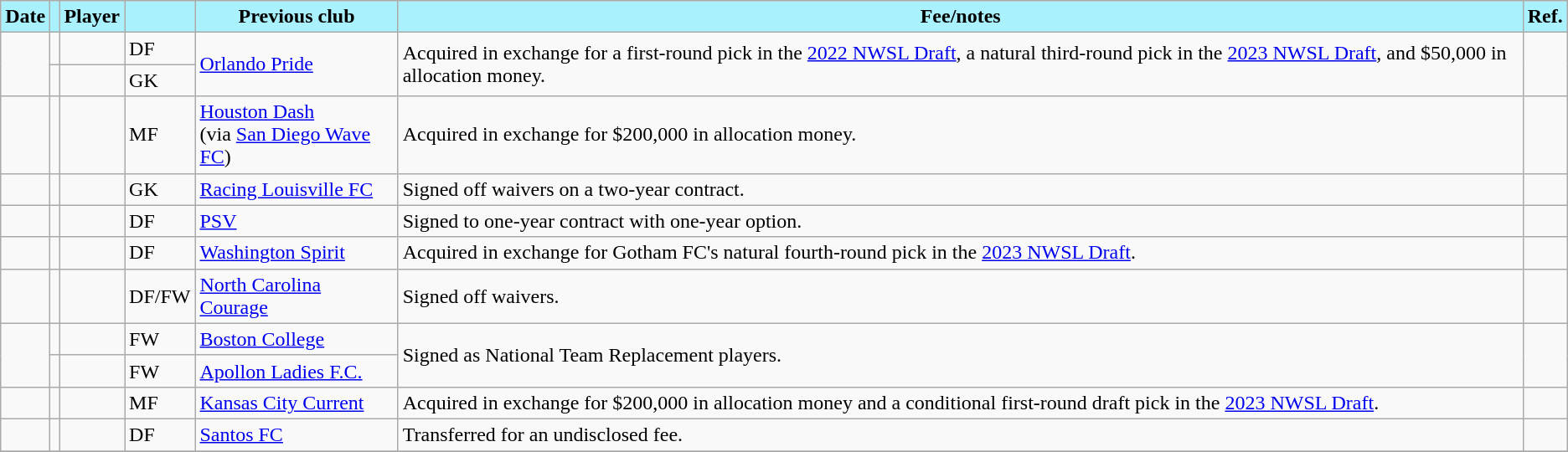<table class="wikitable sortable">
<tr>
<th style="background:#A9F1FD; color:#000;">Date</th>
<th style="background:#A9F1FD; color:#000;"></th>
<th style="background:#A9F1FD; color:#000;">Player</th>
<th style="background:#A9F1FD; color:#000;"></th>
<th style="background:#A9F1FD; color:#000;">Previous club</th>
<th style="background:#A9F1FD; color:#000;">Fee/notes</th>
<th style="background:#A9F1FD; color:#000;">Ref.</th>
</tr>
<tr>
<td rowspan="2"></td>
<td></td>
<td></td>
<td>DF</td>
<td rowspan="2"> <a href='#'>Orlando Pride</a></td>
<td rowspan="2">Acquired in exchange for a first-round pick in the <a href='#'>2022 NWSL Draft</a>, a natural third-round pick in the <a href='#'>2023 NWSL Draft</a>, and $50,000 in allocation money.</td>
<td rowspan="2"></td>
</tr>
<tr>
<td></td>
<td></td>
<td>GK</td>
</tr>
<tr>
<td></td>
<td></td>
<td></td>
<td>MF</td>
<td> <a href='#'>Houston Dash</a><br>(via <a href='#'>San Diego Wave FC</a>)</td>
<td>Acquired in exchange for $200,000 in allocation money.</td>
<td></td>
</tr>
<tr>
<td></td>
<td></td>
<td></td>
<td>GK</td>
<td> <a href='#'>Racing Louisville FC</a></td>
<td>Signed off waivers on a two-year contract.</td>
<td></td>
</tr>
<tr>
<td></td>
<td></td>
<td></td>
<td>DF</td>
<td> <a href='#'>PSV</a></td>
<td>Signed to one-year contract with one-year option.</td>
<td></td>
</tr>
<tr>
<td></td>
<td></td>
<td></td>
<td>DF</td>
<td> <a href='#'>Washington Spirit</a></td>
<td>Acquired in exchange for Gotham FC's natural fourth-round pick in the <a href='#'>2023 NWSL Draft</a>.</td>
<td></td>
</tr>
<tr>
<td></td>
<td></td>
<td></td>
<td>DF/FW</td>
<td> <a href='#'>North Carolina Courage</a></td>
<td>Signed off waivers.</td>
<td></td>
</tr>
<tr>
<td rowspan="2"></td>
<td></td>
<td></td>
<td>FW</td>
<td> <a href='#'>Boston College</a></td>
<td rowspan="2">Signed as National Team Replacement players.</td>
<td rowspan="2"></td>
</tr>
<tr>
<td></td>
<td></td>
<td>FW</td>
<td> <a href='#'>Apollon Ladies F.C.</a></td>
</tr>
<tr>
<td></td>
<td></td>
<td></td>
<td>MF</td>
<td> <a href='#'>Kansas City Current</a></td>
<td>Acquired in exchange for $200,000 in allocation money and a conditional first-round draft pick in the <a href='#'>2023 NWSL Draft</a>.</td>
<td></td>
</tr>
<tr>
<td></td>
<td></td>
<td></td>
<td>DF</td>
<td> <a href='#'>Santos FC</a></td>
<td>Transferred for an undisclosed fee.</td>
<td></td>
</tr>
<tr>
</tr>
</table>
